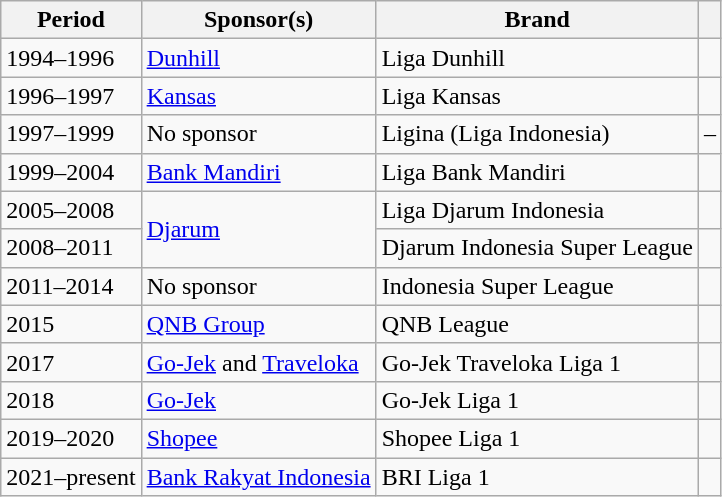<table class="wikitable">
<tr>
<th>Period</th>
<th>Sponsor(s)</th>
<th>Brand</th>
<th></th>
</tr>
<tr>
<td>1994–1996</td>
<td><a href='#'>Dunhill</a></td>
<td>Liga Dunhill</td>
<td></td>
</tr>
<tr>
<td>1996–1997</td>
<td><a href='#'>Kansas</a></td>
<td>Liga Kansas</td>
<td></td>
</tr>
<tr>
<td>1997–1999</td>
<td>No sponsor</td>
<td>Ligina (Liga Indonesia)</td>
<td>–</td>
</tr>
<tr>
<td>1999–2004</td>
<td><a href='#'>Bank Mandiri</a></td>
<td>Liga Bank Mandiri</td>
<td></td>
</tr>
<tr>
<td>2005–2008</td>
<td rowspan="2"><a href='#'>Djarum</a></td>
<td>Liga Djarum Indonesia</td>
<td></td>
</tr>
<tr>
<td>2008–2011</td>
<td>Djarum Indonesia Super League</td>
<td></td>
</tr>
<tr>
<td>2011–2014</td>
<td>No sponsor</td>
<td>Indonesia Super League</td>
<td></td>
</tr>
<tr>
<td>2015</td>
<td><a href='#'>QNB Group</a></td>
<td>QNB League</td>
<td></td>
</tr>
<tr>
<td>2017</td>
<td><a href='#'>Go-Jek</a> and <a href='#'>Traveloka</a></td>
<td>Go-Jek Traveloka Liga 1</td>
<td></td>
</tr>
<tr>
<td>2018</td>
<td><a href='#'>Go-Jek</a></td>
<td>Go-Jek Liga 1</td>
<td></td>
</tr>
<tr>
<td>2019–2020</td>
<td><a href='#'>Shopee</a></td>
<td>Shopee Liga 1</td>
<td></td>
</tr>
<tr>
<td>2021–present</td>
<td><a href='#'>Bank Rakyat Indonesia</a></td>
<td>BRI Liga 1</td>
<td></td>
</tr>
</table>
